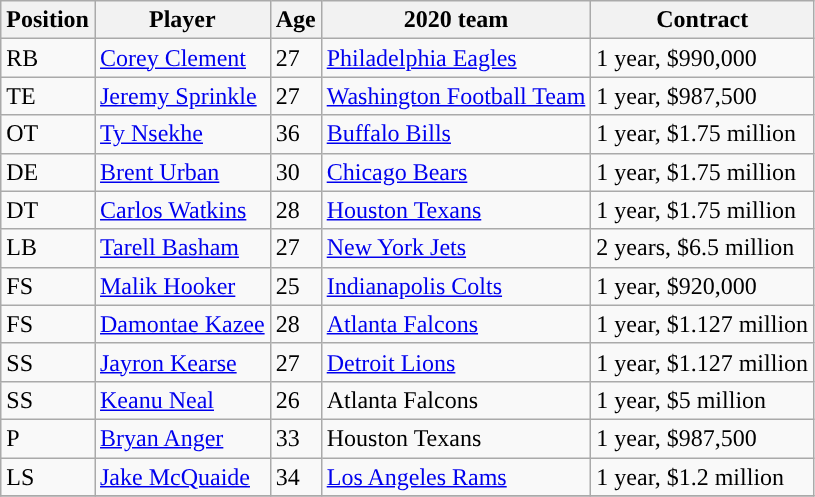<table class="wikitable">
<tr>
<th>Position</th>
<th>Player</th>
<th>Age</th>
<th>2020 team</th>
<th>Contract</th>
</tr>
<tr>
<td>RB</td>
<td><a href='#'>Corey Clement</a></td>
<td>27</td>
<td><a href='#'>Philadelphia Eagles</a></td>
<td>1 year, $990,000</td>
</tr>
<tr>
<td>TE</td>
<td><a href='#'>Jeremy Sprinkle</a></td>
<td>27</td>
<td><a href='#'>Washington Football Team</a></td>
<td>1 year, $987,500</td>
</tr>
<tr>
<td>OT</td>
<td><a href='#'>Ty Nsekhe</a></td>
<td>36</td>
<td><a href='#'>Buffalo Bills</a></td>
<td>1 year, $1.75 million</td>
</tr>
<tr>
<td>DE</td>
<td><a href='#'>Brent Urban</a></td>
<td>30</td>
<td><a href='#'>Chicago Bears</a></td>
<td>1 year, $1.75 million</td>
</tr>
<tr>
<td>DT</td>
<td><a href='#'>Carlos Watkins</a></td>
<td>28</td>
<td><a href='#'>Houston Texans</a></td>
<td>1 year, $1.75 million</td>
</tr>
<tr>
<td>LB</td>
<td><a href='#'>Tarell Basham</a></td>
<td>27</td>
<td><a href='#'>New York Jets</a></td>
<td>2 years, $6.5 million</td>
</tr>
<tr>
<td>FS</td>
<td><a href='#'>Malik Hooker</a></td>
<td>25</td>
<td><a href='#'>Indianapolis Colts</a></td>
<td>1 year, $920,000</td>
</tr>
<tr>
<td>FS</td>
<td><a href='#'>Damontae Kazee</a></td>
<td>28</td>
<td><a href='#'>Atlanta Falcons</a></td>
<td>1 year, $1.127 million</td>
</tr>
<tr>
<td>SS</td>
<td><a href='#'>Jayron Kearse</a></td>
<td>27</td>
<td><a href='#'>Detroit Lions</a></td>
<td>1 year, $1.127 million</td>
</tr>
<tr>
<td>SS</td>
<td><a href='#'>Keanu Neal</a></td>
<td>26</td>
<td>Atlanta Falcons</td>
<td>1 year, $5 million</td>
</tr>
<tr>
<td>P</td>
<td><a href='#'>Bryan Anger</a></td>
<td>33</td>
<td>Houston Texans</td>
<td>1 year, $987,500</td>
</tr>
<tr>
<td>LS</td>
<td><a href='#'>Jake McQuaide</a></td>
<td>34</td>
<td><a href='#'>Los Angeles Rams</a></td>
<td>1 year, $1.2 million</td>
</tr>
<tr>
</tr>
</table>
